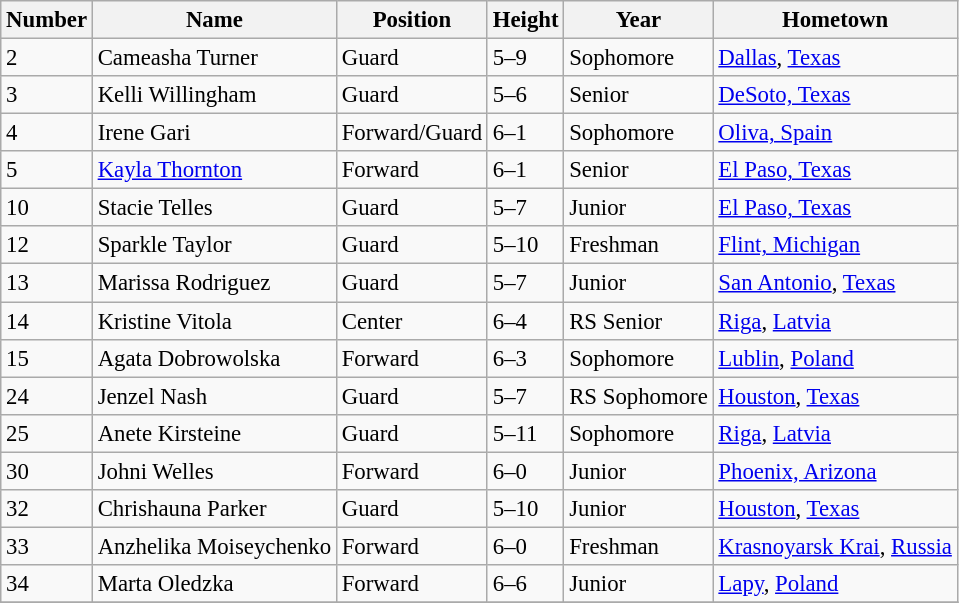<table class="wikitable" style="font-size: 95%;">
<tr>
<th>Number</th>
<th>Name</th>
<th>Position</th>
<th>Height</th>
<th>Year</th>
<th>Hometown</th>
</tr>
<tr>
<td>2</td>
<td>Cameasha Turner</td>
<td>Guard</td>
<td>5–9</td>
<td>Sophomore</td>
<td><a href='#'>Dallas</a>, <a href='#'>Texas</a></td>
</tr>
<tr>
<td>3</td>
<td>Kelli Willingham</td>
<td>Guard</td>
<td>5–6</td>
<td>Senior</td>
<td><a href='#'>DeSoto, Texas</a></td>
</tr>
<tr>
<td>4</td>
<td>Irene Gari</td>
<td>Forward/Guard</td>
<td>6–1</td>
<td>Sophomore</td>
<td><a href='#'>Oliva, Spain</a></td>
</tr>
<tr>
<td>5</td>
<td><a href='#'>Kayla Thornton</a></td>
<td>Forward</td>
<td>6–1</td>
<td>Senior</td>
<td><a href='#'>El Paso, Texas</a></td>
</tr>
<tr>
<td>10</td>
<td>Stacie Telles</td>
<td>Guard</td>
<td>5–7</td>
<td>Junior</td>
<td><a href='#'>El Paso, Texas</a></td>
</tr>
<tr>
<td>12</td>
<td>Sparkle Taylor</td>
<td>Guard</td>
<td>5–10</td>
<td>Freshman</td>
<td><a href='#'>Flint, Michigan</a></td>
</tr>
<tr>
<td>13</td>
<td>Marissa Rodriguez</td>
<td>Guard</td>
<td>5–7</td>
<td>Junior</td>
<td><a href='#'>San Antonio</a>, <a href='#'>Texas</a></td>
</tr>
<tr>
<td>14</td>
<td>Kristine Vitola</td>
<td>Center</td>
<td>6–4</td>
<td>RS Senior</td>
<td><a href='#'>Riga</a>, <a href='#'>Latvia</a></td>
</tr>
<tr>
<td>15</td>
<td>Agata Dobrowolska</td>
<td>Forward</td>
<td>6–3</td>
<td>Sophomore</td>
<td><a href='#'>Lublin</a>, <a href='#'>Poland</a></td>
</tr>
<tr>
<td>24</td>
<td>Jenzel Nash</td>
<td>Guard</td>
<td>5–7</td>
<td>RS Sophomore</td>
<td><a href='#'>Houston</a>, <a href='#'>Texas</a></td>
</tr>
<tr>
<td>25</td>
<td>Anete Kirsteine</td>
<td>Guard</td>
<td>5–11</td>
<td>Sophomore</td>
<td><a href='#'>Riga</a>, <a href='#'>Latvia</a></td>
</tr>
<tr>
<td>30</td>
<td>Johni Welles</td>
<td>Forward</td>
<td>6–0</td>
<td>Junior</td>
<td><a href='#'>Phoenix, Arizona</a></td>
</tr>
<tr>
<td>32</td>
<td>Chrishauna Parker</td>
<td>Guard</td>
<td>5–10</td>
<td>Junior</td>
<td><a href='#'>Houston</a>, <a href='#'>Texas</a></td>
</tr>
<tr>
<td>33</td>
<td>Anzhelika Moiseychenko</td>
<td>Forward</td>
<td>6–0</td>
<td>Freshman</td>
<td><a href='#'>Krasnoyarsk Krai</a>, <a href='#'>Russia</a></td>
</tr>
<tr>
<td>34</td>
<td>Marta Oledzka</td>
<td>Forward</td>
<td>6–6</td>
<td>Junior</td>
<td><a href='#'>Lapy</a>, <a href='#'>Poland</a></td>
</tr>
<tr>
</tr>
</table>
